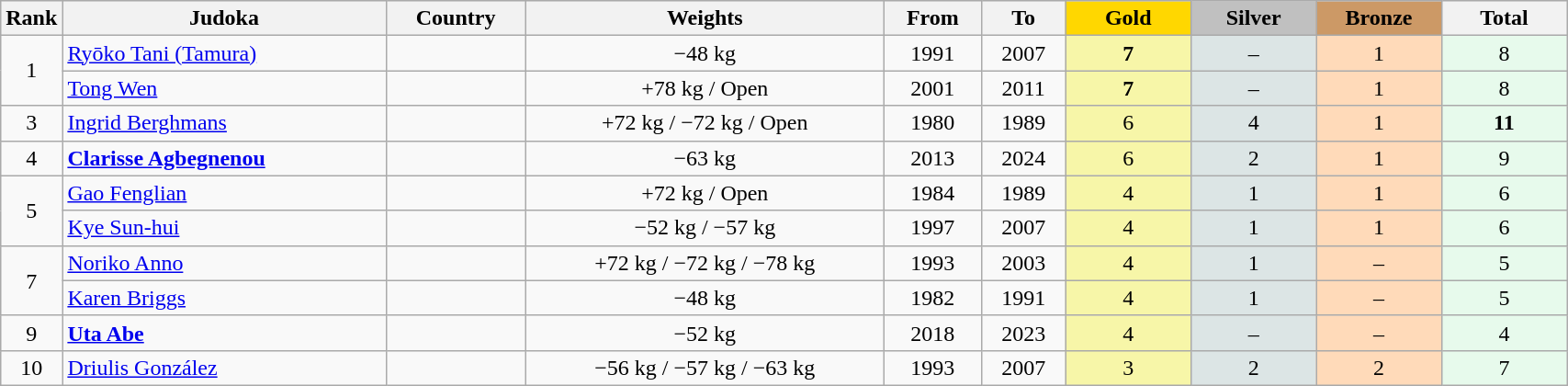<table class="wikitable plainrowheaders" width=90% style="text-align:center;">
<tr style="background-color:#EDEDED;">
<th class="hintergrundfarbe5" style="width:1em">Rank</th>
<th class="hintergrundfarbe5">Judoka</th>
<th class="hintergrundfarbe5">Country</th>
<th class="hintergrundfarbe5">Weights</th>
<th class="hintergrundfarbe5">From</th>
<th class="hintergrundfarbe5">To</th>
<th style="background:    gold; width:8%">Gold</th>
<th style="background:  silver; width:8%">Silver</th>
<th style="background: #CC9966; width:8%">Bronze</th>
<th class="hintergrundfarbe5" style="width:8%">Total</th>
</tr>
<tr>
<td rowspan="2">1</td>
<td align="left"><a href='#'>Ryōko Tani (Tamura)</a></td>
<td align="left"></td>
<td>−48 kg</td>
<td>1991</td>
<td>2007</td>
<td bgcolor="#F7F6A8"><strong>7</strong></td>
<td bgcolor="#DCE5E5">–</td>
<td bgcolor="#FFDAB9">1</td>
<td bgcolor="#E7FAEC">8</td>
</tr>
<tr align="center">
<td align="left"><a href='#'>Tong Wen</a></td>
<td align="left"></td>
<td>+78 kg / Open</td>
<td>2001</td>
<td>2011</td>
<td bgcolor="#F7F6A8"><strong>7</strong></td>
<td bgcolor="#DCE5E5">–</td>
<td bgcolor="#FFDAB9">1</td>
<td bgcolor="#E7FAEC">8</td>
</tr>
<tr align="center">
<td>3</td>
<td align="left"><a href='#'>Ingrid Berghmans</a></td>
<td align="left"></td>
<td>+72 kg / −72 kg / Open</td>
<td>1980</td>
<td>1989</td>
<td bgcolor="#F7F6A8">6</td>
<td bgcolor="#DCE5E5">4</td>
<td bgcolor="#FFDAB9">1</td>
<td bgcolor="#E7FAEC"><strong>11</strong></td>
</tr>
<tr align="center">
<td>4</td>
<td align="left"><strong><a href='#'>Clarisse Agbegnenou</a></strong></td>
<td align="left"></td>
<td>−63 kg</td>
<td>2013</td>
<td>2024</td>
<td bgcolor="#F7F6A8">6</td>
<td bgcolor="#DCE5E5">2</td>
<td bgcolor="#FFDAB9">1</td>
<td bgcolor="#E7FAEC">9</td>
</tr>
<tr align="center">
<td rowspan="2">5</td>
<td align="left"><a href='#'>Gao Fenglian</a></td>
<td align="left"></td>
<td>+72 kg / Open</td>
<td>1984</td>
<td>1989</td>
<td bgcolor="#F7F6A8">4</td>
<td bgcolor="#DCE5E5">1</td>
<td bgcolor="#FFDAB9">1</td>
<td bgcolor="#E7FAEC">6</td>
</tr>
<tr align="center">
<td align="left"><a href='#'>Kye Sun-hui</a></td>
<td align="left"></td>
<td>−52 kg / −57 kg</td>
<td>1997</td>
<td>2007</td>
<td bgcolor="#F7F6A8">4</td>
<td bgcolor="#DCE5E5">1</td>
<td bgcolor="#FFDAB9">1</td>
<td bgcolor="#E7FAEC">6</td>
</tr>
<tr align="center">
<td rowspan="2">7</td>
<td align="left"><a href='#'>Noriko Anno</a></td>
<td align="left"></td>
<td>+72 kg / −72 kg / −78 kg</td>
<td>1993</td>
<td>2003</td>
<td bgcolor="#F7F6A8">4</td>
<td bgcolor="#DCE5E5">1</td>
<td bgcolor="#FFDAB9">–</td>
<td bgcolor="#E7FAEC">5</td>
</tr>
<tr align="center">
<td align="left"><a href='#'>Karen Briggs</a></td>
<td align="left"></td>
<td>−48 kg</td>
<td>1982</td>
<td>1991</td>
<td bgcolor="#F7F6A8">4</td>
<td bgcolor="#DCE5E5">1</td>
<td bgcolor="#FFDAB9">–</td>
<td bgcolor="#E7FAEC">5</td>
</tr>
<tr align="center">
<td>9</td>
<td align="left"><strong><a href='#'>Uta Abe</a></strong></td>
<td align="left"></td>
<td>−52 kg</td>
<td>2018</td>
<td>2023</td>
<td bgcolor="#F7F6A8">4</td>
<td bgcolor="#DCE5E5">–</td>
<td bgcolor="#FFDAB9">–</td>
<td bgcolor="#E7FAEC">4</td>
</tr>
<tr align="center">
<td>10</td>
<td align="left"><a href='#'>Driulis González</a></td>
<td align="left"></td>
<td>−56 kg / −57 kg / −63 kg</td>
<td>1993</td>
<td>2007</td>
<td bgcolor="#F7F6A8">3</td>
<td bgcolor="#DCE5E5">2</td>
<td bgcolor="#FFDAB9">2</td>
<td bgcolor="#E7FAEC">7</td>
</tr>
</table>
